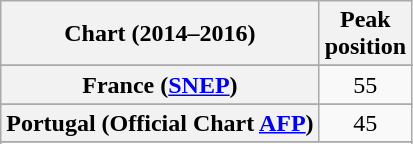<table class="wikitable sortable plainrowheaders" style="text-align:center">
<tr>
<th scope="col">Chart (2014–2016)</th>
<th scope="col">Peak<br>position</th>
</tr>
<tr>
</tr>
<tr>
</tr>
<tr>
</tr>
<tr>
</tr>
<tr>
<th scope="row">France (<a href='#'>SNEP</a>)</th>
<td>55</td>
</tr>
<tr>
</tr>
<tr>
</tr>
<tr>
</tr>
<tr>
</tr>
<tr>
</tr>
<tr>
<th scope="row">Portugal (Official Chart <a href='#'>AFP</a>)</th>
<td>45</td>
</tr>
<tr>
</tr>
<tr>
</tr>
<tr>
</tr>
<tr>
</tr>
<tr>
</tr>
<tr>
</tr>
<tr>
</tr>
<tr>
</tr>
<tr>
</tr>
<tr>
</tr>
<tr>
</tr>
</table>
